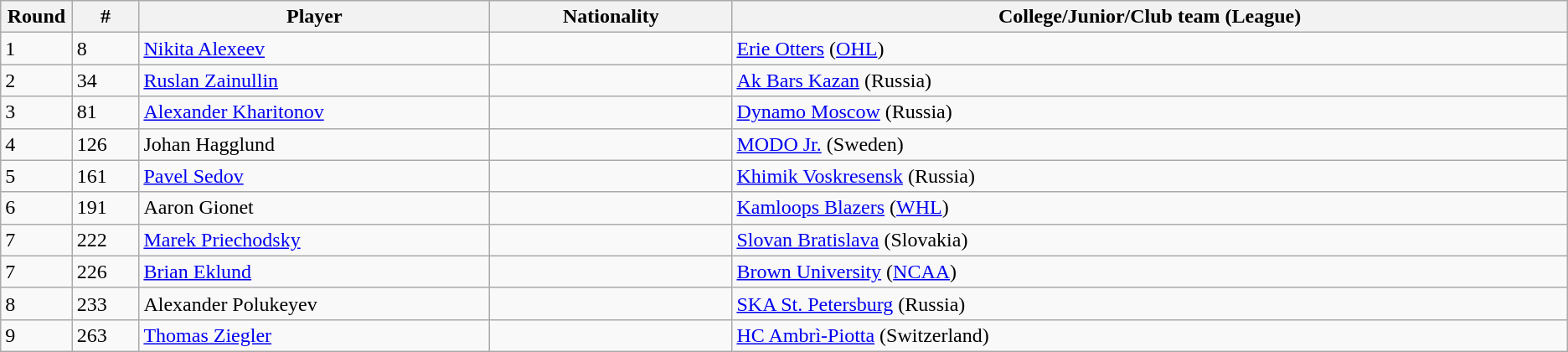<table class="wikitable">
<tr align="center">
<th bgcolor="#DDDDFF" width="4.0%">Round</th>
<th bgcolor="#DDDDFF" width="4.0%">#</th>
<th bgcolor="#DDDDFF" width="21.0%">Player</th>
<th bgcolor="#DDDDFF" width="14.5%">Nationality</th>
<th bgcolor="#DDDDFF" width="50.0%">College/Junior/Club team (League)</th>
</tr>
<tr>
<td>1</td>
<td>8</td>
<td><a href='#'>Nikita Alexeev</a></td>
<td></td>
<td><a href='#'>Erie Otters</a> (<a href='#'>OHL</a>)</td>
</tr>
<tr>
<td>2</td>
<td>34</td>
<td><a href='#'>Ruslan Zainullin</a></td>
<td></td>
<td><a href='#'>Ak Bars Kazan</a> (Russia)</td>
</tr>
<tr>
<td>3</td>
<td>81</td>
<td><a href='#'>Alexander Kharitonov</a></td>
<td></td>
<td><a href='#'>Dynamo Moscow</a> (Russia)</td>
</tr>
<tr>
<td>4</td>
<td>126</td>
<td>Johan Hagglund</td>
<td></td>
<td><a href='#'>MODO Jr.</a> (Sweden)</td>
</tr>
<tr>
<td>5</td>
<td>161</td>
<td><a href='#'>Pavel Sedov</a></td>
<td></td>
<td><a href='#'>Khimik Voskresensk</a> (Russia)</td>
</tr>
<tr>
<td>6</td>
<td>191</td>
<td>Aaron Gionet</td>
<td></td>
<td><a href='#'>Kamloops Blazers</a> (<a href='#'>WHL</a>)</td>
</tr>
<tr>
<td>7</td>
<td>222</td>
<td><a href='#'>Marek Priechodsky</a></td>
<td></td>
<td><a href='#'>Slovan Bratislava</a> (Slovakia)</td>
</tr>
<tr>
<td>7</td>
<td>226</td>
<td><a href='#'>Brian Eklund</a></td>
<td></td>
<td><a href='#'>Brown University</a> (<a href='#'>NCAA</a>)</td>
</tr>
<tr>
<td>8</td>
<td>233</td>
<td>Alexander Polukeyev</td>
<td></td>
<td><a href='#'>SKA St. Petersburg</a> (Russia)</td>
</tr>
<tr>
<td>9</td>
<td>263</td>
<td><a href='#'>Thomas Ziegler</a></td>
<td></td>
<td><a href='#'>HC Ambrì-Piotta</a> (Switzerland)</td>
</tr>
</table>
